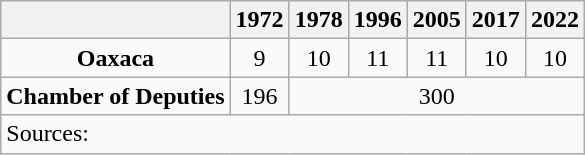<table class="wikitable" style="text-align: center">
<tr>
<th></th>
<th>1972</th>
<th>1978</th>
<th>1996</th>
<th>2005</th>
<th>2017</th>
<th>2022</th>
</tr>
<tr>
<td><strong>Oaxaca</strong></td>
<td>9</td>
<td>10</td>
<td>11</td>
<td>11</td>
<td>10</td>
<td>10</td>
</tr>
<tr>
<td><strong>Chamber of Deputies</strong></td>
<td>196</td>
<td colspan=5>300</td>
</tr>
<tr>
<td colspan=7 style="text-align: left">Sources: </td>
</tr>
</table>
